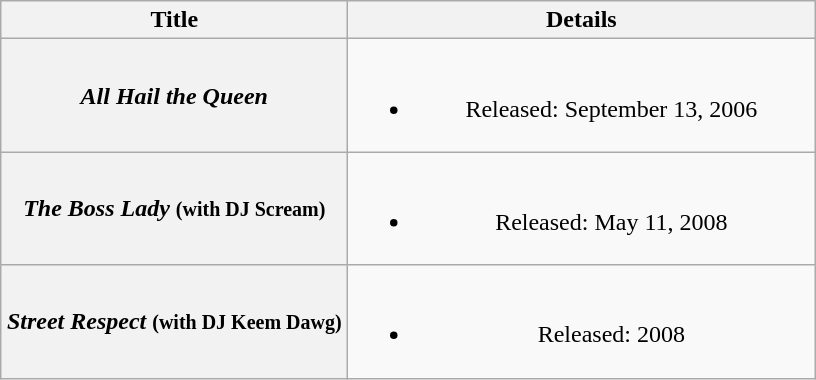<table class="wikitable plainrowheaders" style="text-align:center;">
<tr>
<th scope="col" style="width:14em;">Title</th>
<th scope="col" style="width:19em;">Details</th>
</tr>
<tr>
<th scope="row"><em>All Hail the Queen</em></th>
<td><br><ul><li>Released: September 13, 2006</li></ul></td>
</tr>
<tr>
<th scope="row"><em>The Boss Lady</em> <small>(with DJ Scream)</small></th>
<td><br><ul><li>Released: May 11, 2008</li></ul></td>
</tr>
<tr>
<th scope="row"><em>Street Respect</em> <small>(with DJ Keem Dawg)</small></th>
<td><br><ul><li>Released: 2008</li></ul></td>
</tr>
</table>
